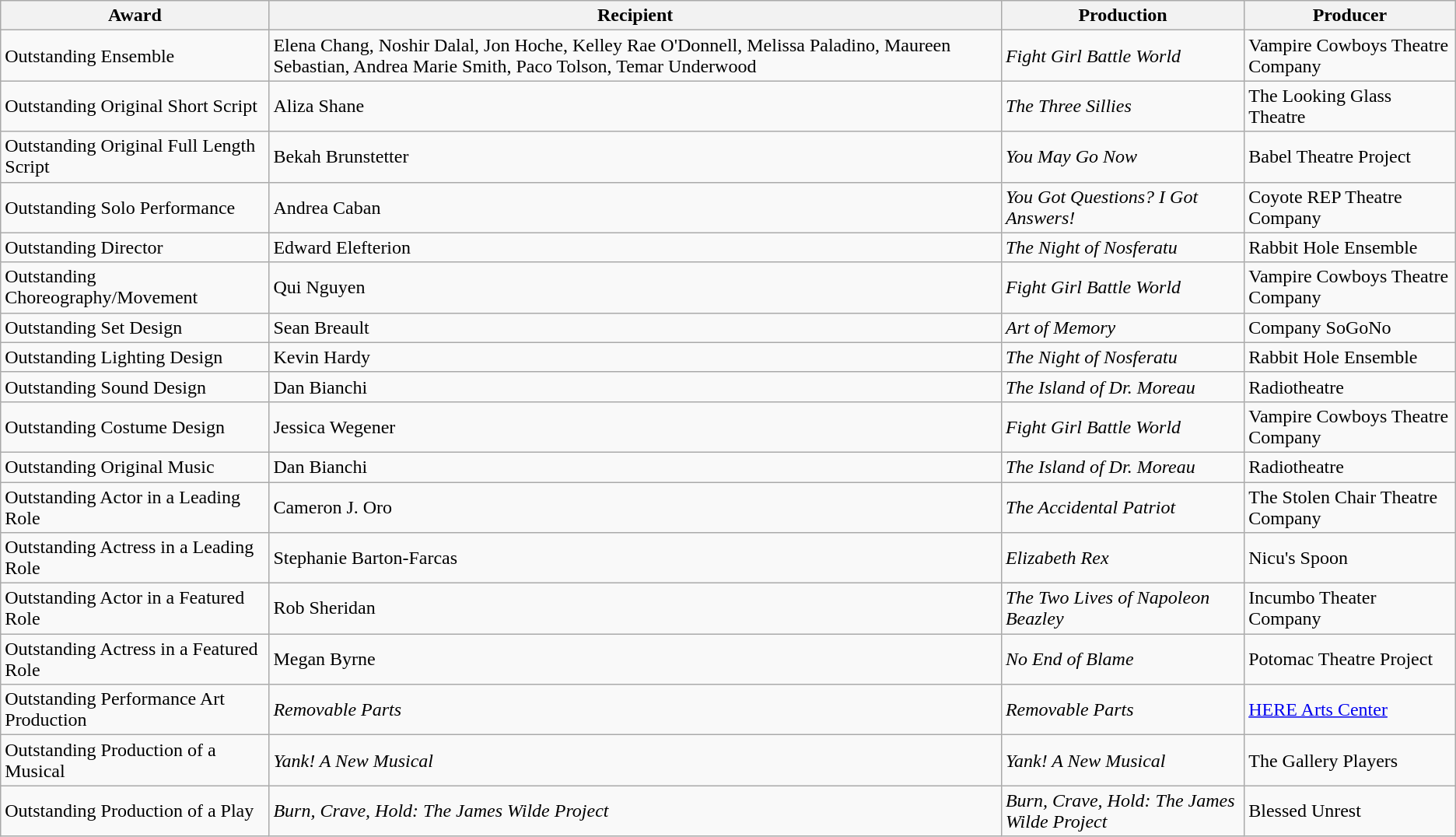<table class="wikitable">
<tr>
<th>Award</th>
<th>Recipient</th>
<th>Production</th>
<th>Producer</th>
</tr>
<tr>
<td>Outstanding Ensemble</td>
<td>Elena Chang, Noshir Dalal, Jon Hoche, Kelley Rae O'Donnell, Melissa Paladino, Maureen Sebastian, Andrea Marie Smith, Paco Tolson, Temar Underwood</td>
<td><em>Fight Girl Battle World</em></td>
<td>Vampire Cowboys Theatre Company</td>
</tr>
<tr>
<td>Outstanding Original Short Script</td>
<td>Aliza Shane</td>
<td><em>The Three Sillies</em></td>
<td>The Looking Glass Theatre</td>
</tr>
<tr>
<td>Outstanding Original Full Length Script</td>
<td>Bekah Brunstetter</td>
<td><em>You May Go Now</em></td>
<td>Babel Theatre Project</td>
</tr>
<tr>
<td>Outstanding Solo Performance</td>
<td>Andrea Caban</td>
<td><em>You Got Questions? I Got Answers!</em></td>
<td>Coyote REP Theatre Company</td>
</tr>
<tr>
<td>Outstanding Director</td>
<td>Edward Elefterion</td>
<td><em>The Night of Nosferatu</em></td>
<td>Rabbit Hole Ensemble</td>
</tr>
<tr>
<td>Outstanding Choreography/Movement</td>
<td>Qui Nguyen</td>
<td><em>Fight Girl Battle World</em></td>
<td>Vampire Cowboys Theatre Company</td>
</tr>
<tr>
<td>Outstanding Set Design</td>
<td>Sean Breault</td>
<td><em>Art of Memory</em></td>
<td>Company SoGoNo</td>
</tr>
<tr>
<td>Outstanding Lighting Design</td>
<td>Kevin Hardy</td>
<td><em>The Night of Nosferatu</em></td>
<td>Rabbit Hole Ensemble</td>
</tr>
<tr>
<td>Outstanding Sound Design</td>
<td>Dan Bianchi</td>
<td><em>The Island of Dr. Moreau</em></td>
<td>Radiotheatre</td>
</tr>
<tr>
<td>Outstanding Costume Design</td>
<td>Jessica Wegener</td>
<td><em>Fight Girl Battle World</em></td>
<td>Vampire Cowboys Theatre Company</td>
</tr>
<tr>
<td>Outstanding Original Music</td>
<td>Dan Bianchi</td>
<td><em>The Island of Dr. Moreau</em></td>
<td>Radiotheatre</td>
</tr>
<tr>
<td>Outstanding Actor in a Leading Role</td>
<td>Cameron J. Oro</td>
<td><em>The Accidental Patriot</em></td>
<td>The Stolen Chair Theatre Company</td>
</tr>
<tr>
<td>Outstanding Actress in a Leading Role</td>
<td>Stephanie Barton-Farcas</td>
<td><em>Elizabeth Rex</em></td>
<td>Nicu's Spoon</td>
</tr>
<tr>
<td>Outstanding Actor in a Featured Role</td>
<td>Rob Sheridan</td>
<td><em>The Two Lives of Napoleon Beazley</em></td>
<td>Incumbo Theater Company</td>
</tr>
<tr>
<td>Outstanding Actress in a Featured Role</td>
<td>Megan Byrne</td>
<td><em>No End of Blame</em></td>
<td>Potomac Theatre Project</td>
</tr>
<tr>
<td>Outstanding Performance Art Production</td>
<td><em>Removable Parts</em></td>
<td><em>Removable Parts</em></td>
<td><a href='#'>HERE Arts Center</a></td>
</tr>
<tr>
<td>Outstanding Production of a Musical</td>
<td><em>Yank! A New Musical</em></td>
<td><em>Yank! A New Musical</em></td>
<td>The Gallery Players</td>
</tr>
<tr>
<td>Outstanding Production of a Play</td>
<td><em>Burn, Crave, Hold: The James Wilde Project</em></td>
<td><em>Burn, Crave, Hold: The James Wilde Project</em></td>
<td>Blessed Unrest</td>
</tr>
</table>
